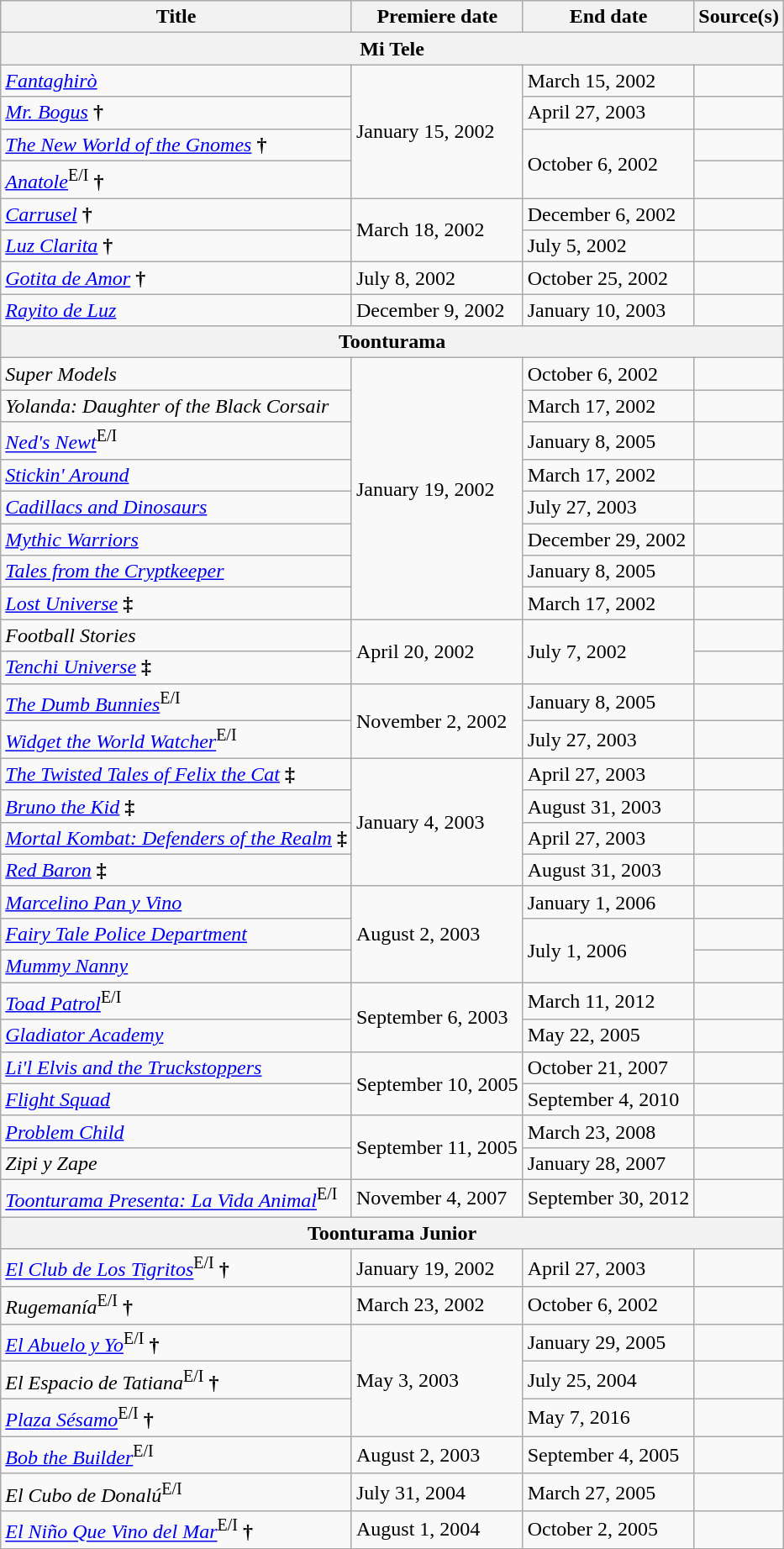<table class="wikitable sortable">
<tr>
<th>Title</th>
<th>Premiere date</th>
<th>End date</th>
<th>Source(s)</th>
</tr>
<tr>
<th colspan=4>Mi Tele</th>
</tr>
<tr>
<td><em><a href='#'>Fantaghirò</a></em></td>
<td rowspan=4>January 15, 2002</td>
<td>March 15, 2002</td>
<td></td>
</tr>
<tr>
<td><em><a href='#'>Mr. Bogus</a></em> <strong>†</strong></td>
<td>April 27, 2003</td>
<td></td>
</tr>
<tr>
<td><em><a href='#'>The New World of the Gnomes</a></em> <strong>†</strong></td>
<td rowspan=2>October 6, 2002</td>
<td></td>
</tr>
<tr>
<td><em><a href='#'>Anatole</a></em><sup>E/I</sup> <strong>†</strong></td>
<td></td>
</tr>
<tr>
<td><em><a href='#'>Carrusel</a></em> <strong>†</strong></td>
<td rowspan=2>March 18, 2002</td>
<td>December 6, 2002</td>
<td></td>
</tr>
<tr>
<td><em><a href='#'>Luz Clarita</a></em> <strong>†</strong></td>
<td>July 5, 2002</td>
<td></td>
</tr>
<tr>
<td><em><a href='#'>Gotita de Amor</a></em> <strong>†</strong></td>
<td>July 8, 2002</td>
<td>October 25, 2002</td>
<td></td>
</tr>
<tr>
<td><em><a href='#'>Rayito de Luz</a></em></td>
<td>December 9, 2002</td>
<td>January 10, 2003</td>
<td></td>
</tr>
<tr>
<th colspan=4>Toonturama</th>
</tr>
<tr>
<td><em>Super Models</em></td>
<td rowspan=8>January 19, 2002</td>
<td>October 6, 2002</td>
<td></td>
</tr>
<tr>
<td><em>Yolanda: Daughter of the Black Corsair</em></td>
<td>March 17, 2002</td>
<td></td>
</tr>
<tr>
<td><em><a href='#'>Ned's Newt</a></em><sup>E/I</sup></td>
<td>January 8, 2005</td>
<td></td>
</tr>
<tr>
<td><em><a href='#'>Stickin' Around</a></em></td>
<td>March 17, 2002</td>
<td></td>
</tr>
<tr>
<td><em><a href='#'>Cadillacs and Dinosaurs</a></em></td>
<td>July 27, 2003</td>
<td></td>
</tr>
<tr>
<td><em><a href='#'>Mythic Warriors</a></em></td>
<td>December 29, 2002</td>
<td></td>
</tr>
<tr>
<td><em><a href='#'>Tales from the Cryptkeeper</a></em></td>
<td>January 8, 2005</td>
<td></td>
</tr>
<tr>
<td><em><a href='#'>Lost Universe</a></em> <strong>‡</strong></td>
<td>March 17, 2002</td>
<td></td>
</tr>
<tr>
<td><em>Football Stories</em></td>
<td rowspan=2>April 20, 2002</td>
<td rowspan=2>July 7, 2002</td>
<td></td>
</tr>
<tr>
<td><em><a href='#'>Tenchi Universe</a></em> <strong>‡</strong></td>
<td></td>
</tr>
<tr>
<td><em><a href='#'>The Dumb Bunnies</a></em><sup>E/I</sup></td>
<td rowspan=2>November 2, 2002</td>
<td>January 8, 2005</td>
<td></td>
</tr>
<tr>
<td><em><a href='#'>Widget the World Watcher</a></em><sup>E/I</sup></td>
<td>July 27, 2003</td>
<td></td>
</tr>
<tr>
<td><em><a href='#'>The Twisted Tales of Felix the Cat</a></em> <strong>‡</strong></td>
<td rowspan=4>January 4, 2003</td>
<td>April 27, 2003</td>
<td></td>
</tr>
<tr>
<td><em><a href='#'>Bruno the Kid</a></em> <strong>‡</strong></td>
<td>August 31, 2003</td>
<td></td>
</tr>
<tr>
<td><em><a href='#'>Mortal Kombat: Defenders of the Realm</a></em> <strong>‡</strong></td>
<td>April 27, 2003</td>
<td></td>
</tr>
<tr>
<td><em><a href='#'>Red Baron</a></em> <strong>‡</strong></td>
<td>August 31, 2003</td>
<td></td>
</tr>
<tr>
<td><em><a href='#'>Marcelino Pan y Vino</a></em></td>
<td rowspan=3>August 2, 2003</td>
<td>January 1, 2006</td>
<td></td>
</tr>
<tr>
<td><em><a href='#'>Fairy Tale Police Department</a></em></td>
<td rowspan=2>July 1, 2006</td>
<td></td>
</tr>
<tr>
<td><em><a href='#'>Mummy Nanny</a></em></td>
<td></td>
</tr>
<tr>
<td><em><a href='#'>Toad Patrol</a></em><sup>E/I</sup></td>
<td rowspan=2>September 6, 2003</td>
<td>March 11, 2012</td>
<td></td>
</tr>
<tr>
<td><em><a href='#'>Gladiator Academy</a></em></td>
<td>May 22, 2005</td>
<td></td>
</tr>
<tr>
<td><em><a href='#'>Li'l Elvis and the Truckstoppers</a></em></td>
<td rowspan=2>September 10, 2005</td>
<td>October 21, 2007</td>
<td></td>
</tr>
<tr>
<td><em><a href='#'>Flight Squad</a></em></td>
<td>September 4, 2010</td>
<td></td>
</tr>
<tr>
<td><em><a href='#'>Problem Child</a></em></td>
<td rowspan=2>September 11, 2005</td>
<td>March 23, 2008</td>
<td></td>
</tr>
<tr>
<td><em>Zipi y Zape</em></td>
<td>January 28, 2007</td>
<td></td>
</tr>
<tr>
<td><em><a href='#'>Toonturama Presenta: La Vida Animal</a></em><sup>E/I</sup></td>
<td>November 4, 2007</td>
<td>September 30, 2012</td>
<td></td>
</tr>
<tr>
<th colspan=4>Toonturama Junior</th>
</tr>
<tr>
<td><em><a href='#'>El Club de Los Tigritos</a></em><sup>E/I</sup> <strong>†</strong></td>
<td>January 19, 2002</td>
<td>April 27, 2003</td>
<td></td>
</tr>
<tr>
<td><em>Rugemanía</em><sup>E/I</sup> <strong>†</strong></td>
<td>March 23, 2002</td>
<td>October 6, 2002</td>
<td></td>
</tr>
<tr>
<td><em><a href='#'>El Abuelo y Yo</a></em><sup>E/I</sup> <strong>†</strong></td>
<td rowspan=3>May 3, 2003</td>
<td>January 29, 2005</td>
<td></td>
</tr>
<tr>
<td><em>El Espacio de Tatiana</em><sup>E/I</sup> <strong>†</strong></td>
<td>July 25, 2004</td>
<td></td>
</tr>
<tr>
<td><em><a href='#'>Plaza Sésamo</a></em><sup>E/I</sup> <strong>†</strong></td>
<td>May 7, 2016</td>
<td></td>
</tr>
<tr>
<td><em><a href='#'>Bob the Builder</a></em><sup>E/I</sup></td>
<td>August 2, 2003</td>
<td>September 4, 2005</td>
<td></td>
</tr>
<tr>
<td><em>El Cubo de Donalú</em><sup>E/I</sup></td>
<td>July 31, 2004</td>
<td>March 27, 2005</td>
<td></td>
</tr>
<tr>
<td><em><a href='#'>El Niño Que Vino del Mar</a></em><sup>E/I</sup> <strong>†</strong></td>
<td>August 1, 2004</td>
<td>October 2, 2005</td>
<td></td>
</tr>
<tr>
</tr>
</table>
